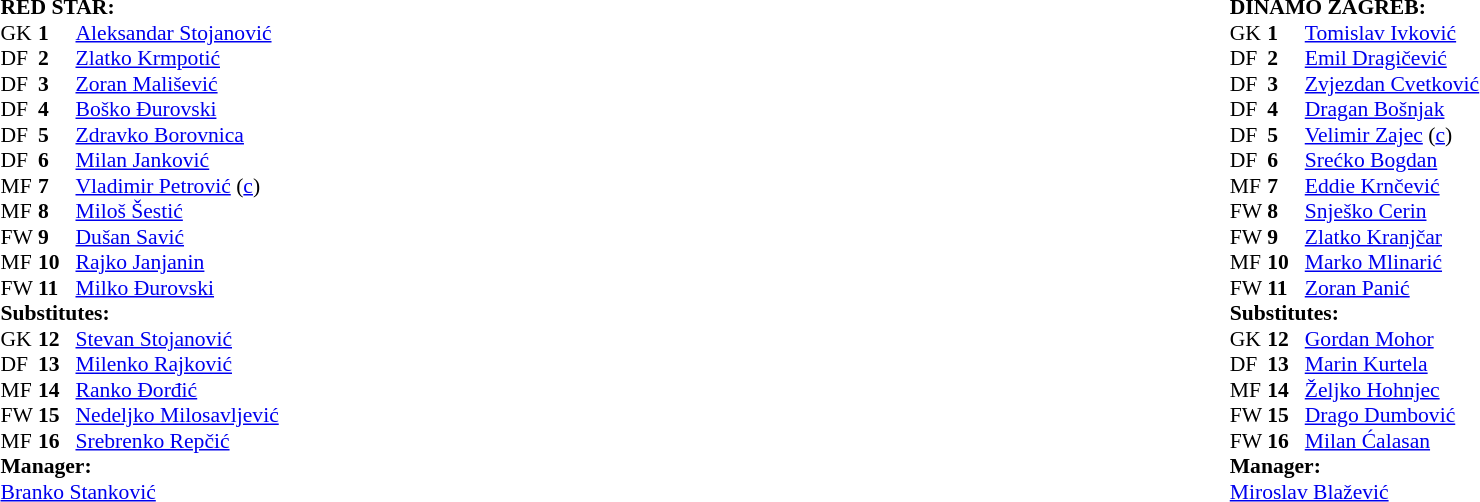<table width="100%">
<tr>
<td valign="top" width="50%"><br><table style="font-size: 90%" cellspacing="0" cellpadding="0">
<tr>
<td colspan="4"><strong>RED STAR:</strong></td>
</tr>
<tr>
<th width="25"></th>
<th width="25"></th>
<th width="200"></th>
<th></th>
</tr>
<tr>
<td>GK</td>
<td><strong>1</strong></td>
<td> <a href='#'>Aleksandar Stojanović</a></td>
</tr>
<tr>
<td>DF</td>
<td><strong>2</strong></td>
<td> <a href='#'>Zlatko Krmpotić</a></td>
</tr>
<tr>
<td>DF</td>
<td><strong>3</strong></td>
<td> <a href='#'>Zoran Mališević</a></td>
</tr>
<tr>
<td>DF</td>
<td><strong>4</strong></td>
<td> <a href='#'>Boško Đurovski</a></td>
</tr>
<tr>
<td>DF</td>
<td><strong>5</strong></td>
<td> <a href='#'>Zdravko Borovnica</a></td>
</tr>
<tr>
<td>DF</td>
<td><strong>6</strong></td>
<td> <a href='#'>Milan Janković</a></td>
</tr>
<tr>
<td>MF</td>
<td><strong>7</strong></td>
<td> <a href='#'>Vladimir Petrović</a> (<a href='#'>c</a>)</td>
</tr>
<tr>
<td>MF</td>
<td><strong>8</strong></td>
<td> <a href='#'>Miloš Šestić</a></td>
</tr>
<tr>
<td>FW</td>
<td><strong>9</strong></td>
<td> <a href='#'>Dušan Savić</a></td>
</tr>
<tr>
<td>MF</td>
<td><strong>10</strong></td>
<td> <a href='#'>Rajko Janjanin</a></td>
<td></td>
</tr>
<tr>
<td>FW</td>
<td><strong>11</strong></td>
<td> <a href='#'>Milko Đurovski</a></td>
<td></td>
</tr>
<tr>
<td colspan=4><strong>Substitutes:</strong></td>
</tr>
<tr>
<td>GK</td>
<td><strong>12</strong></td>
<td> <a href='#'>Stevan Stojanović</a></td>
<td></td>
</tr>
<tr>
<td>DF</td>
<td><strong>13</strong></td>
<td> <a href='#'>Milenko Rajković</a></td>
<td></td>
</tr>
<tr>
<td>MF</td>
<td><strong>14</strong></td>
<td> <a href='#'>Ranko Đorđić</a></td>
<td></td>
</tr>
<tr>
<td>FW</td>
<td><strong>15</strong></td>
<td> <a href='#'>Nedeljko Milosavljević</a></td>
</tr>
<tr>
<td>MF</td>
<td><strong>16</strong></td>
<td> <a href='#'>Srebrenko Repčić</a></td>
<td></td>
</tr>
<tr>
<td colspan=4><strong>Manager:</strong></td>
</tr>
<tr>
<td colspan="4"> <a href='#'>Branko Stanković</a></td>
</tr>
</table>
</td>
<td valign="top" width="50%"><br><table style="font-size: 90%" cellspacing="0" cellpadding="0" align="center">
<tr>
<td colspan="4"><strong>DINAMO ZAGREB:</strong></td>
</tr>
<tr>
<th width="25"></th>
<th width="25"></th>
<th width="200"></th>
<th></th>
</tr>
<tr>
<td>GK</td>
<td><strong>1</strong></td>
<td> <a href='#'>Tomislav Ivković</a></td>
</tr>
<tr>
<td>DF</td>
<td><strong>2</strong></td>
<td> <a href='#'>Emil Dragičević</a></td>
</tr>
<tr>
<td>DF</td>
<td><strong>3</strong></td>
<td> <a href='#'>Zvjezdan Cvetković</a></td>
</tr>
<tr>
<td>DF</td>
<td><strong>4</strong></td>
<td> <a href='#'>Dragan Bošnjak</a></td>
</tr>
<tr>
<td>DF</td>
<td><strong>5</strong></td>
<td> <a href='#'>Velimir Zajec</a> (<a href='#'>c</a>)</td>
</tr>
<tr>
<td>DF</td>
<td><strong>6</strong></td>
<td> <a href='#'>Srećko Bogdan</a></td>
</tr>
<tr>
<td>MF</td>
<td><strong>7</strong></td>
<td> <a href='#'>Eddie Krnčević</a></td>
</tr>
<tr>
<td>FW</td>
<td><strong>8</strong></td>
<td> <a href='#'>Snješko Cerin</a></td>
</tr>
<tr>
<td>FW</td>
<td><strong>9</strong></td>
<td> <a href='#'>Zlatko Kranjčar</a></td>
<td></td>
</tr>
<tr>
<td>MF</td>
<td><strong>10</strong></td>
<td> <a href='#'>Marko Mlinarić</a></td>
</tr>
<tr>
<td>FW</td>
<td><strong>11</strong></td>
<td> <a href='#'>Zoran Panić</a></td>
<td></td>
</tr>
<tr>
<td colspan=4><strong>Substitutes:</strong></td>
</tr>
<tr>
<td>GK</td>
<td><strong>12</strong></td>
<td> <a href='#'>Gordan Mohor</a></td>
<td></td>
</tr>
<tr>
<td>DF</td>
<td><strong>13</strong></td>
<td> <a href='#'>Marin Kurtela</a></td>
<td></td>
</tr>
<tr>
<td>MF</td>
<td><strong>14</strong></td>
<td> <a href='#'>Željko Hohnjec</a></td>
<td></td>
</tr>
<tr>
<td>FW</td>
<td><strong>15</strong></td>
<td> <a href='#'>Drago Dumbović</a></td>
<td></td>
</tr>
<tr>
<td>FW</td>
<td><strong>16</strong></td>
<td> <a href='#'>Milan Ćalasan</a></td>
<td></td>
</tr>
<tr>
<td colspan=4><strong>Manager:</strong></td>
</tr>
<tr>
<td colspan="4"> <a href='#'>Miroslav Blažević</a></td>
</tr>
</table>
</td>
</tr>
</table>
